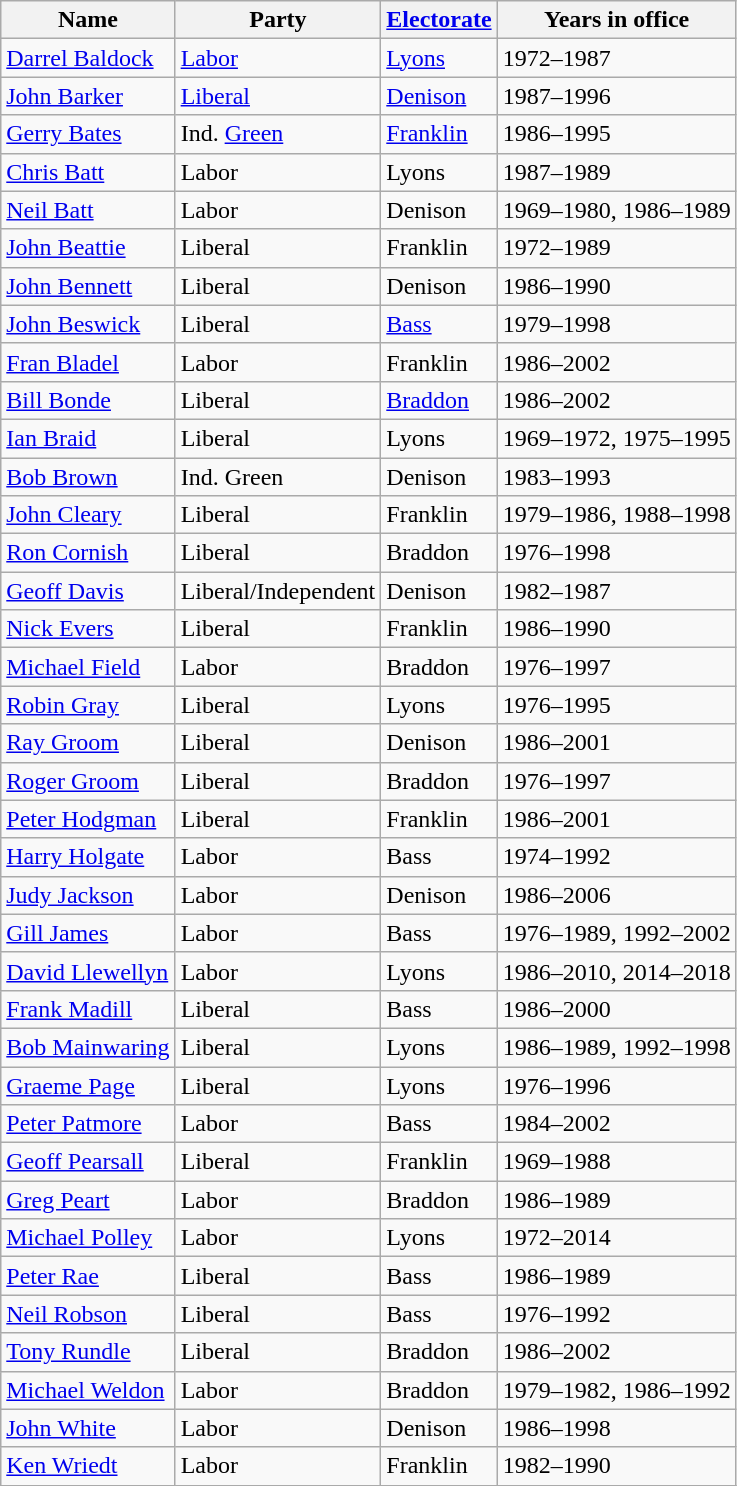<table class="wikitable sortable">
<tr>
<th>Name</th>
<th>Party</th>
<th><a href='#'>Electorate</a></th>
<th>Years in office</th>
</tr>
<tr>
<td><a href='#'>Darrel Baldock</a></td>
<td><a href='#'>Labor</a></td>
<td><a href='#'>Lyons</a></td>
<td>1972–1987</td>
</tr>
<tr>
<td><a href='#'>John Barker</a></td>
<td><a href='#'>Liberal</a></td>
<td><a href='#'>Denison</a></td>
<td>1987–1996</td>
</tr>
<tr>
<td><a href='#'>Gerry Bates</a></td>
<td>Ind. <a href='#'>Green</a></td>
<td><a href='#'>Franklin</a></td>
<td>1986–1995</td>
</tr>
<tr>
<td><a href='#'>Chris Batt</a></td>
<td>Labor</td>
<td>Lyons</td>
<td>1987–1989</td>
</tr>
<tr>
<td><a href='#'>Neil Batt</a></td>
<td>Labor</td>
<td>Denison</td>
<td>1969–1980, 1986–1989</td>
</tr>
<tr>
<td><a href='#'>John Beattie</a></td>
<td>Liberal</td>
<td>Franklin</td>
<td>1972–1989</td>
</tr>
<tr>
<td><a href='#'>John Bennett</a></td>
<td>Liberal</td>
<td>Denison</td>
<td>1986–1990</td>
</tr>
<tr>
<td><a href='#'>John Beswick</a></td>
<td>Liberal</td>
<td><a href='#'>Bass</a></td>
<td>1979–1998</td>
</tr>
<tr>
<td><a href='#'>Fran Bladel</a></td>
<td>Labor</td>
<td>Franklin</td>
<td>1986–2002</td>
</tr>
<tr>
<td><a href='#'>Bill Bonde</a></td>
<td>Liberal</td>
<td><a href='#'>Braddon</a></td>
<td>1986–2002</td>
</tr>
<tr>
<td><a href='#'>Ian Braid</a></td>
<td>Liberal</td>
<td>Lyons</td>
<td>1969–1972, 1975–1995</td>
</tr>
<tr>
<td><a href='#'>Bob Brown</a></td>
<td>Ind. Green</td>
<td>Denison</td>
<td>1983–1993</td>
</tr>
<tr>
<td><a href='#'>John Cleary</a></td>
<td>Liberal</td>
<td>Franklin</td>
<td>1979–1986, 1988–1998</td>
</tr>
<tr>
<td><a href='#'>Ron Cornish</a></td>
<td>Liberal</td>
<td>Braddon</td>
<td>1976–1998</td>
</tr>
<tr>
<td><a href='#'>Geoff Davis</a></td>
<td>Liberal/Independent</td>
<td>Denison</td>
<td>1982–1987</td>
</tr>
<tr>
<td><a href='#'>Nick Evers</a></td>
<td>Liberal</td>
<td>Franklin</td>
<td>1986–1990</td>
</tr>
<tr>
<td><a href='#'>Michael Field</a></td>
<td>Labor</td>
<td>Braddon</td>
<td>1976–1997</td>
</tr>
<tr>
<td><a href='#'>Robin Gray</a></td>
<td>Liberal</td>
<td>Lyons</td>
<td>1976–1995</td>
</tr>
<tr>
<td><a href='#'>Ray Groom</a></td>
<td>Liberal</td>
<td>Denison</td>
<td>1986–2001</td>
</tr>
<tr>
<td><a href='#'>Roger Groom</a></td>
<td>Liberal</td>
<td>Braddon</td>
<td>1976–1997</td>
</tr>
<tr>
<td><a href='#'>Peter Hodgman</a></td>
<td>Liberal</td>
<td>Franklin</td>
<td>1986–2001</td>
</tr>
<tr>
<td><a href='#'>Harry Holgate</a></td>
<td>Labor</td>
<td>Bass</td>
<td>1974–1992</td>
</tr>
<tr>
<td><a href='#'>Judy Jackson</a></td>
<td>Labor</td>
<td>Denison</td>
<td>1986–2006</td>
</tr>
<tr>
<td><a href='#'>Gill James</a></td>
<td>Labor</td>
<td>Bass</td>
<td>1976–1989, 1992–2002</td>
</tr>
<tr>
<td><a href='#'>David Llewellyn</a></td>
<td>Labor</td>
<td>Lyons</td>
<td>1986–2010, 2014–2018</td>
</tr>
<tr>
<td><a href='#'>Frank Madill</a></td>
<td>Liberal</td>
<td>Bass</td>
<td>1986–2000</td>
</tr>
<tr>
<td><a href='#'>Bob Mainwaring</a></td>
<td>Liberal</td>
<td>Lyons</td>
<td>1986–1989, 1992–1998</td>
</tr>
<tr>
<td><a href='#'>Graeme Page</a></td>
<td>Liberal</td>
<td>Lyons</td>
<td>1976–1996</td>
</tr>
<tr>
<td><a href='#'>Peter Patmore</a></td>
<td>Labor</td>
<td>Bass</td>
<td>1984–2002</td>
</tr>
<tr>
<td><a href='#'>Geoff Pearsall</a></td>
<td>Liberal</td>
<td>Franklin</td>
<td>1969–1988</td>
</tr>
<tr>
<td><a href='#'>Greg Peart</a></td>
<td>Labor</td>
<td>Braddon</td>
<td>1986–1989</td>
</tr>
<tr>
<td><a href='#'>Michael Polley</a></td>
<td>Labor</td>
<td>Lyons</td>
<td>1972–2014</td>
</tr>
<tr>
<td><a href='#'>Peter Rae</a></td>
<td>Liberal</td>
<td>Bass</td>
<td>1986–1989</td>
</tr>
<tr>
<td><a href='#'>Neil Robson</a></td>
<td>Liberal</td>
<td>Bass</td>
<td>1976–1992</td>
</tr>
<tr>
<td><a href='#'>Tony Rundle</a></td>
<td>Liberal</td>
<td>Braddon</td>
<td>1986–2002</td>
</tr>
<tr>
<td><a href='#'>Michael Weldon</a></td>
<td>Labor</td>
<td>Braddon</td>
<td>1979–1982, 1986–1992</td>
</tr>
<tr>
<td><a href='#'>John White</a></td>
<td>Labor</td>
<td>Denison</td>
<td>1986–1998</td>
</tr>
<tr>
<td><a href='#'>Ken Wriedt</a></td>
<td>Labor</td>
<td>Franklin</td>
<td>1982–1990</td>
</tr>
<tr>
</tr>
</table>
